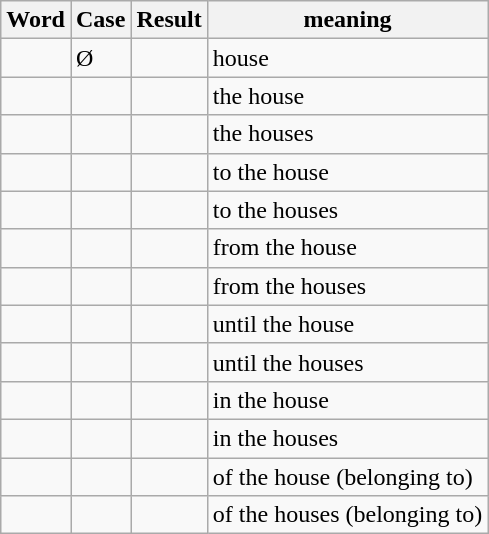<table class="wikitable">
<tr>
<th>Word</th>
<th>Case</th>
<th>Result</th>
<th>meaning</th>
</tr>
<tr>
<td></td>
<td>Ø</td>
<td></td>
<td>house</td>
</tr>
<tr>
<td></td>
<td></td>
<td></td>
<td>the house</td>
</tr>
<tr>
<td></td>
<td></td>
<td></td>
<td>the houses</td>
</tr>
<tr>
<td></td>
<td></td>
<td></td>
<td>to the house</td>
</tr>
<tr>
<td></td>
<td></td>
<td></td>
<td>to the houses</td>
</tr>
<tr>
<td></td>
<td></td>
<td></td>
<td>from the house</td>
</tr>
<tr>
<td></td>
<td></td>
<td></td>
<td>from the houses</td>
</tr>
<tr>
<td></td>
<td></td>
<td></td>
<td>until the house</td>
</tr>
<tr>
<td></td>
<td></td>
<td></td>
<td>until the houses</td>
</tr>
<tr>
<td></td>
<td></td>
<td></td>
<td>in the house</td>
</tr>
<tr>
<td></td>
<td></td>
<td></td>
<td>in the houses</td>
</tr>
<tr>
<td></td>
<td></td>
<td></td>
<td>of the house (belonging to)</td>
</tr>
<tr>
<td></td>
<td></td>
<td></td>
<td>of the houses (belonging to)</td>
</tr>
</table>
